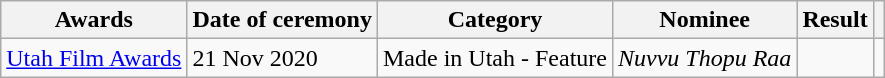<table class="wikitable">
<tr>
<th>Awards</th>
<th>Date of ceremony</th>
<th>Category</th>
<th>Nominee</th>
<th>Result</th>
<th></th>
</tr>
<tr>
<td><a href='#'>Utah Film Awards</a></td>
<td>21 Nov 2020</td>
<td>Made in Utah - Feature</td>
<td><em>Nuvvu Thopu Raa</em></td>
<td></td>
<td></td>
</tr>
</table>
